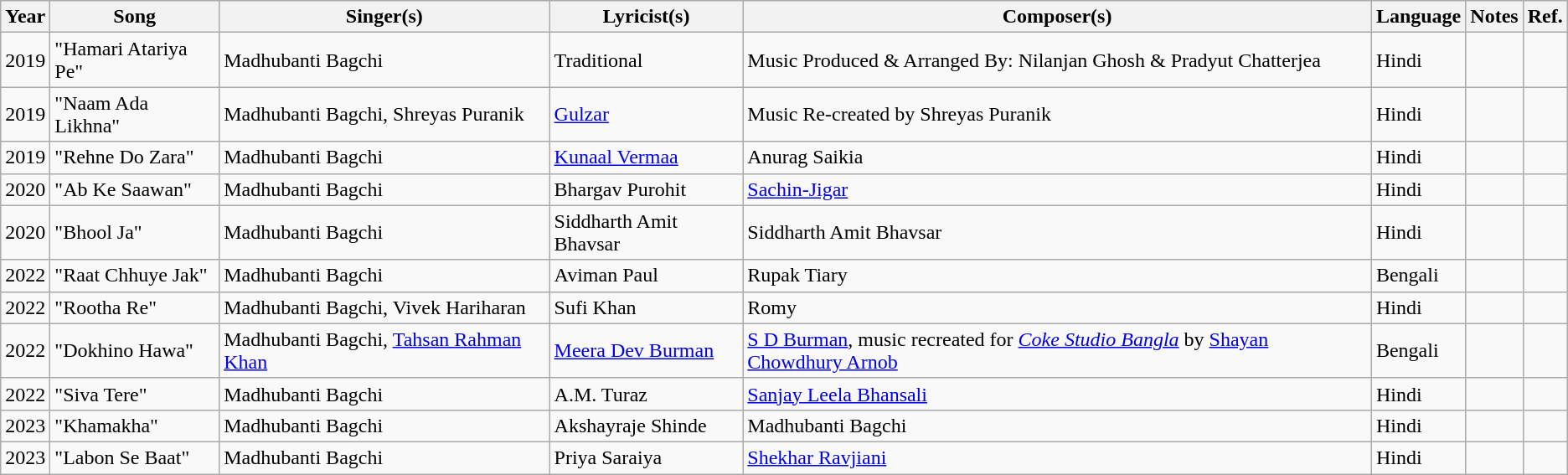<table class="wikitable sortable">
<tr>
<th>Year</th>
<th>Song</th>
<th>Singer(s)</th>
<th>Lyricist(s)</th>
<th>Composer(s)</th>
<th>Language</th>
<th>Notes</th>
<th>Ref.</th>
</tr>
<tr>
<td>2019</td>
<td>"Hamari Atariya Pe"</td>
<td>Madhubanti Bagchi</td>
<td>Traditional</td>
<td>Music Produced & Arranged By: Nilanjan Ghosh & Pradyut Chatterjea</td>
<td>Hindi</td>
<td></td>
<td></td>
</tr>
<tr>
<td>2019</td>
<td>"Naam Ada Likhna"</td>
<td>Madhubanti Bagchi, Shreyas Puranik</td>
<td><a href='#'>Gulzar</a></td>
<td>Music Re-created by Shreyas Puranik</td>
<td>Hindi</td>
<td></td>
<td></td>
</tr>
<tr>
<td>2019</td>
<td>"Rehne Do Zara"</td>
<td>Madhubanti Bagchi</td>
<td><a href='#'>Kunaal Vermaa</a></td>
<td>Anurag Saikia</td>
<td>Hindi</td>
<td></td>
<td></td>
</tr>
<tr>
<td>2020</td>
<td>"Ab Ke Saawan"</td>
<td>Madhubanti Bagchi</td>
<td>Bhargav Purohit</td>
<td><a href='#'>Sachin-Jigar</a></td>
<td>Hindi</td>
<td></td>
<td></td>
</tr>
<tr>
<td>2020</td>
<td>"Bhool Ja"</td>
<td>Madhubanti Bagchi</td>
<td>Siddharth Amit Bhavsar</td>
<td>Siddharth Amit Bhavsar</td>
<td>Hindi</td>
<td></td>
<td></td>
</tr>
<tr>
<td>2022</td>
<td>"Raat Chhuye Jak"</td>
<td>Madhubanti Bagchi</td>
<td>Aviman Paul</td>
<td>Rupak Tiary</td>
<td>Bengali</td>
<td></td>
<td></td>
</tr>
<tr>
<td>2022</td>
<td>"Rootha Re"</td>
<td>Madhubanti Bagchi, Vivek Hariharan</td>
<td>Sufi Khan</td>
<td>Romy</td>
<td>Hindi</td>
<td></td>
<td></td>
</tr>
<tr>
<td>2022</td>
<td>"Dokhino Hawa"</td>
<td>Madhubanti Bagchi, <a href='#'>Tahsan Rahman Khan</a></td>
<td><a href='#'>Meera Dev Burman</a></td>
<td><a href='#'>S D Burman</a>, music recreated for <a href='#'><em>Coke Studio Bangla</em></a> by <a href='#'>Shayan Chowdhury Arnob</a></td>
<td>Bengali</td>
<td></td>
<td></td>
</tr>
<tr>
<td>2022</td>
<td>"Siva Tere"</td>
<td>Madhubanti Bagchi</td>
<td>A.M. Turaz</td>
<td><a href='#'>Sanjay Leela Bhansali</a></td>
<td>Hindi</td>
<td></td>
<td></td>
</tr>
<tr>
<td>2023</td>
<td>"Khamakha"</td>
<td>Madhubanti Bagchi</td>
<td>Akshayraje Shinde</td>
<td>Madhubanti Bagchi</td>
<td>Hindi</td>
<td></td>
<td></td>
</tr>
<tr>
<td>2023</td>
<td>"Labon Se Baat"</td>
<td>Madhubanti Bagchi</td>
<td>Priya Saraiya</td>
<td><a href='#'>Shekhar Ravjiani</a></td>
<td>Hindi</td>
<td></td>
<td></td>
</tr>
</table>
